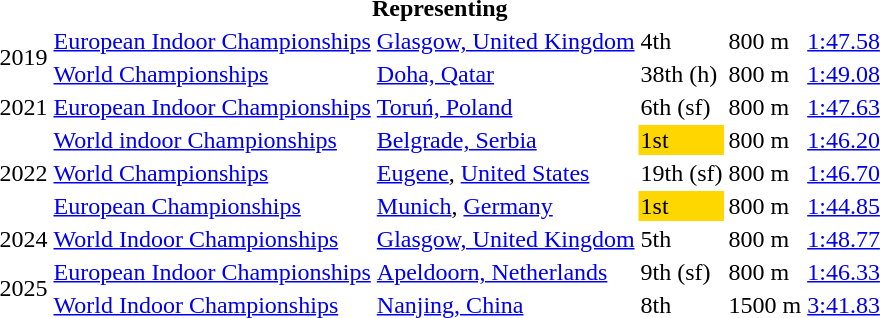<table>
<tr>
<th colspan="6">Representing </th>
</tr>
<tr>
<td rowspan="2">2019</td>
<td><a href='#'>European Indoor Championships</a></td>
<td><a href='#'>Glasgow, United Kingdom</a></td>
<td>4th</td>
<td>800 m </td>
<td><a href='#'>1:47.58</a></td>
</tr>
<tr>
<td><a href='#'>World Championships</a></td>
<td><a href='#'>Doha, Qatar</a></td>
<td>38th (h)</td>
<td>800 m</td>
<td><a href='#'>1:49.08</a></td>
</tr>
<tr>
<td>2021</td>
<td><a href='#'>European Indoor Championships</a></td>
<td><a href='#'>Toruń, Poland</a></td>
<td>6th (sf)</td>
<td>800 m </td>
<td><a href='#'>1:47.63</a></td>
</tr>
<tr>
<td rowspan="3">2022</td>
<td><a href='#'>World indoor Championships</a></td>
<td><a href='#'>Belgrade, Serbia</a></td>
<td bgcolor="gold">1st</td>
<td>800 m </td>
<td><a href='#'>1:46.20</a></td>
</tr>
<tr>
<td><a href='#'>World Championships</a></td>
<td><a href='#'>Eugene</a>, <a href='#'>United States</a></td>
<td>19th (sf)</td>
<td>800 m</td>
<td><a href='#'>1:46.70</a></td>
</tr>
<tr>
<td><a href='#'>European Championships</a></td>
<td><a href='#'>Munich</a>, <a href='#'>Germany</a></td>
<td bgcolor="gold">1st</td>
<td>800 m</td>
<td><a href='#'>1:44.85</a></td>
</tr>
<tr>
<td>2024</td>
<td><a href='#'>World Indoor Championships</a></td>
<td><a href='#'>Glasgow, United Kingdom</a></td>
<td>5th</td>
<td>800 m </td>
<td><a href='#'>1:48.77</a></td>
</tr>
<tr>
<td rowspan=2>2025</td>
<td><a href='#'>European Indoor Championships</a></td>
<td><a href='#'>Apeldoorn, Netherlands</a></td>
<td>9th (sf)</td>
<td>800 m</td>
<td><a href='#'>1:46.33</a></td>
</tr>
<tr>
<td><a href='#'>World Indoor Championships</a></td>
<td><a href='#'>Nanjing, China</a></td>
<td>8th</td>
<td>1500 m</td>
<td><a href='#'>3:41.83</a></td>
</tr>
<tr>
</tr>
</table>
